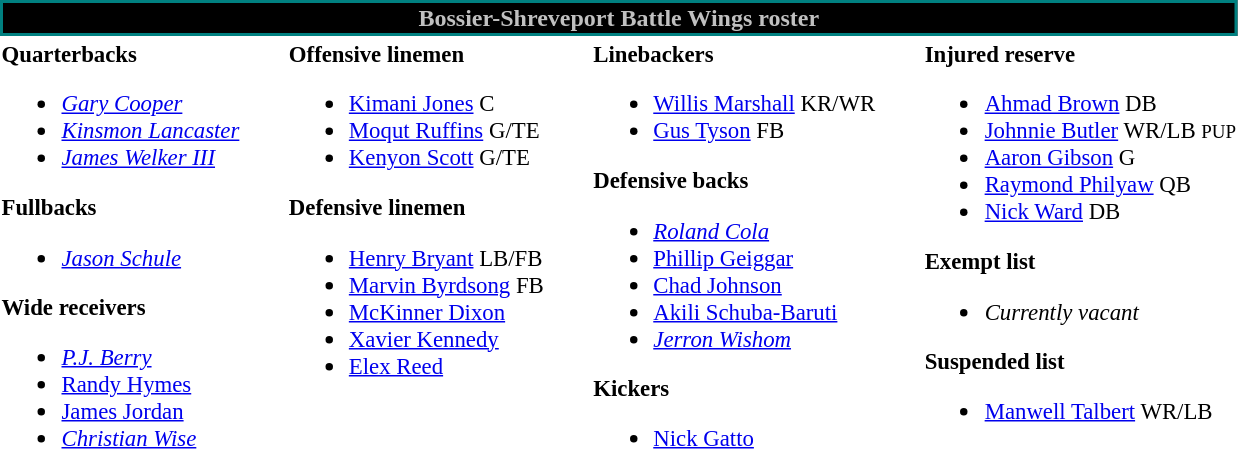<table class="toccolours" style="text-align: left;">
<tr>
<th colspan="9" style="text-align:center; color:silver; background-color:black; border: 2px solid teal;">Bossier-Shreveport Battle Wings roster</th>
</tr>
<tr>
<td style="font-size: 95%;vertical-align:top;"><strong>Quarterbacks</strong><br><ul><li> <em><a href='#'>Gary Cooper</a></em></li><li> <em><a href='#'>Kinsmon Lancaster</a></em></li><li> <em><a href='#'>James Welker III</a></em></li></ul><strong>Fullbacks</strong><ul><li> <em><a href='#'>Jason Schule</a></em></li></ul><strong>Wide receivers</strong><ul><li> <em><a href='#'>P.J. Berry</a></em></li><li> <a href='#'>Randy Hymes</a></li><li> <a href='#'>James Jordan</a></li><li> <em><a href='#'>Christian Wise</a></em></li></ul></td>
<td style="width: 25px;"></td>
<td style="font-size: 95%;vertical-align:top;"><strong>Offensive linemen</strong><br><ul><li> <a href='#'>Kimani Jones</a> C</li><li> <a href='#'>Moqut Ruffins</a> G/TE</li><li> <a href='#'>Kenyon Scott</a> G/TE</li></ul><strong>Defensive linemen</strong><ul><li> <a href='#'>Henry Bryant</a> LB/FB</li><li> <a href='#'>Marvin Byrdsong</a> FB</li><li> <a href='#'>McKinner Dixon</a></li><li> <a href='#'>Xavier Kennedy</a></li><li> <a href='#'>Elex Reed</a></li></ul></td>
<td style="width: 25px;"></td>
<td style="font-size: 95%;vertical-align:top;"><strong>Linebackers</strong><br><ul><li> <a href='#'>Willis Marshall</a> KR/WR</li><li> <a href='#'>Gus Tyson</a> FB</li></ul><strong>Defensive backs</strong><ul><li> <em><a href='#'>Roland Cola</a></em></li><li> <a href='#'>Phillip Geiggar</a></li><li> <a href='#'>Chad Johnson</a></li><li> <a href='#'>Akili Schuba-Baruti</a></li><li> <em><a href='#'>Jerron Wishom</a></em></li></ul><strong>Kickers</strong><ul><li> <a href='#'>Nick Gatto</a></li></ul></td>
<td style="width: 25px;"></td>
<td style="font-size: 95%;vertical-align:top;"><strong>Injured reserve</strong><br><ul><li> <a href='#'>Ahmad Brown</a> DB</li><li> <a href='#'>Johnnie Butler</a> WR/LB <small>PUP</small></li><li> <a href='#'>Aaron Gibson</a> G</li><li> <a href='#'>Raymond Philyaw</a> QB</li><li> <a href='#'>Nick Ward</a> DB</li></ul><strong>Exempt list</strong><ul><li><em>Currently vacant</em></li></ul><strong>Suspended list</strong><ul><li> <a href='#'>Manwell Talbert</a> WR/LB</li></ul></td>
</tr>
<tr>
</tr>
</table>
